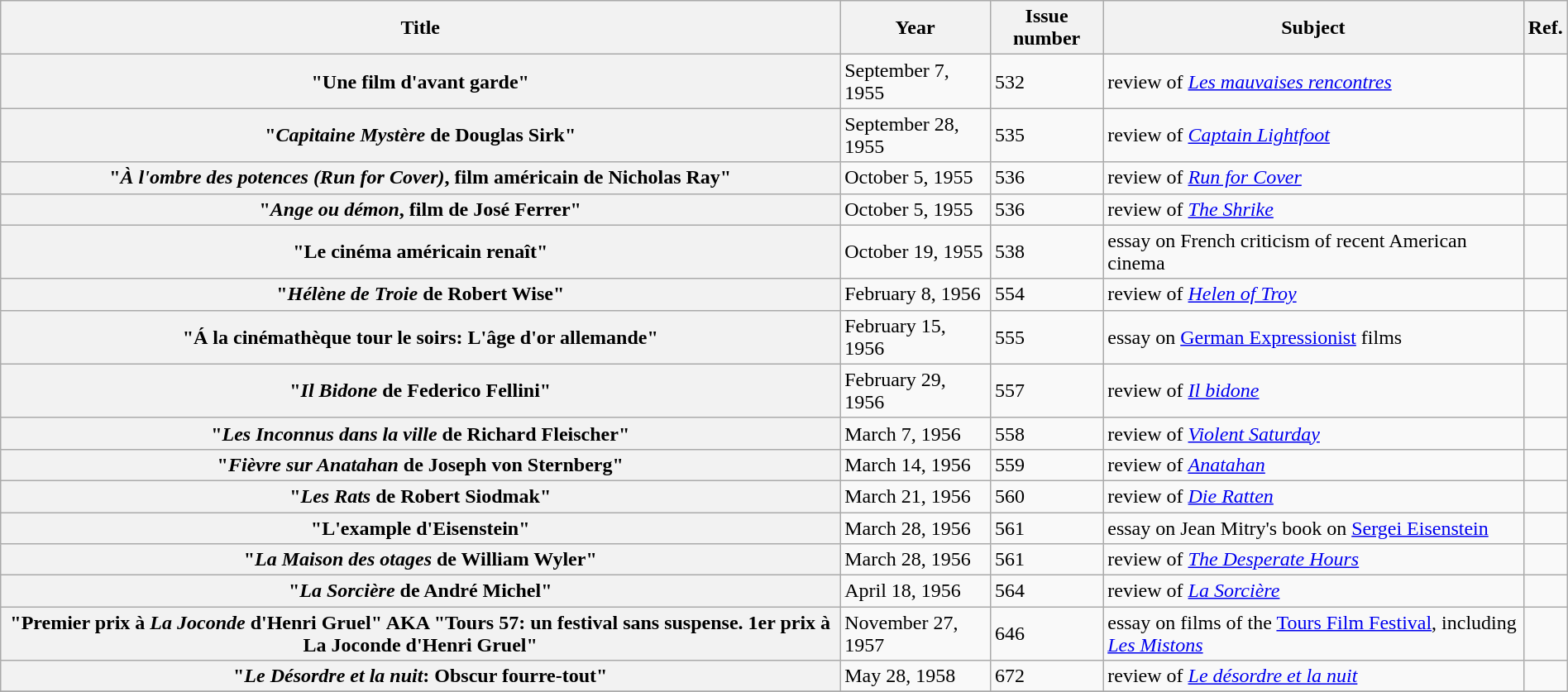<table class="wikitable plainrowheaders sortable" style="width:100%;">
<tr>
<th scope="col">Title</th>
<th scope="col">Year</th>
<th scope="col">Issue number</th>
<th scope="col">Subject</th>
<th scope="col" class="unsortable">Ref.</th>
</tr>
<tr>
<th scope="row">"Une film d'avant garde"</th>
<td>September 7, 1955</td>
<td>532</td>
<td>review of <em><a href='#'>Les mauvaises rencontres</a></em></td>
<td></td>
</tr>
<tr>
<th scope="row">"<em>Capitaine Mystère</em> de Douglas Sirk"</th>
<td>September 28, 1955</td>
<td>535</td>
<td>review of <em><a href='#'>Captain Lightfoot</a></em></td>
<td></td>
</tr>
<tr>
<th scope="row">"<em>À l'ombre des potences (Run for Cover)</em>, film américain de Nicholas Ray"</th>
<td>October 5, 1955</td>
<td>536</td>
<td>review of <em><a href='#'>Run for Cover</a></em></td>
<td></td>
</tr>
<tr>
<th scope="row">"<em>Ange ou démon</em>, film de José Ferrer"</th>
<td>October 5, 1955</td>
<td>536</td>
<td>review of <em><a href='#'>The Shrike</a></em></td>
<td></td>
</tr>
<tr>
<th scope="row">"Le cinéma américain renaît"</th>
<td>October 19, 1955</td>
<td>538</td>
<td>essay on French criticism of recent American cinema</td>
<td></td>
</tr>
<tr>
<th scope="row">"<em>Hélène de Troie</em> de Robert Wise"</th>
<td>February 8, 1956</td>
<td>554</td>
<td>review of <em><a href='#'>Helen of Troy</a></em></td>
<td></td>
</tr>
<tr>
<th scope="row">"Á la cinémathèque tour le soirs: L'âge d'or allemande"</th>
<td>February 15, 1956</td>
<td>555</td>
<td>essay on <a href='#'>German Expressionist</a> films</td>
<td></td>
</tr>
<tr>
<th scope="row">"<em>Il Bidone</em> de Federico Fellini"</th>
<td>February 29, 1956</td>
<td>557</td>
<td>review of <em><a href='#'>Il bidone</a></em></td>
<td></td>
</tr>
<tr>
<th scope="row">"<em>Les Inconnus dans la ville</em> de Richard Fleischer"</th>
<td>March 7, 1956</td>
<td>558</td>
<td>review of <em><a href='#'>Violent Saturday</a></em></td>
<td></td>
</tr>
<tr>
<th scope="row">"<em>Fièvre sur Anatahan</em> de Joseph von Sternberg"</th>
<td>March 14, 1956</td>
<td>559</td>
<td>review of <em><a href='#'>Anatahan</a></em></td>
<td></td>
</tr>
<tr>
<th scope="row">"<em>Les Rats</em> de Robert Siodmak"</th>
<td>March 21, 1956</td>
<td>560</td>
<td>review of <em><a href='#'>Die Ratten</a></em></td>
<td></td>
</tr>
<tr>
<th scope="row">"L'example d'Eisenstein"</th>
<td>March 28, 1956</td>
<td>561</td>
<td>essay on Jean Mitry's book on <a href='#'>Sergei Eisenstein</a></td>
<td></td>
</tr>
<tr>
<th scope="row">"<em>La Maison des otages</em> de William Wyler"</th>
<td>March 28, 1956</td>
<td>561</td>
<td>review of <em><a href='#'>The Desperate Hours</a></em></td>
<td></td>
</tr>
<tr>
<th scope="row">"<em>La Sorcière</em> de André Michel"</th>
<td>April 18, 1956</td>
<td>564</td>
<td>review of <em><a href='#'>La Sorcière</a></em></td>
<td></td>
</tr>
<tr>
<th scope="row">"Premier prix à <em>La Joconde</em> d'Henri Gruel" AKA "Tours 57: un festival sans suspense. 1er prix à La Joconde d'Henri Gruel"</th>
<td>November 27, 1957</td>
<td>646</td>
<td>essay on films of the <a href='#'>Tours Film Festival</a>, including <em><a href='#'>Les Mistons</a></em></td>
<td></td>
</tr>
<tr>
<th scope="row">"<em>Le Désordre et la nuit</em>: Obscur fourre-tout"</th>
<td>May 28, 1958</td>
<td>672</td>
<td>review of <em><a href='#'>Le désordre et la nuit</a></em></td>
<td></td>
</tr>
<tr>
</tr>
</table>
